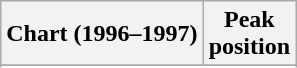<table class="wikitable sortable">
<tr>
<th align="left">Chart (1996–1997)</th>
<th align="center">Peak<br>position</th>
</tr>
<tr>
</tr>
<tr>
</tr>
</table>
